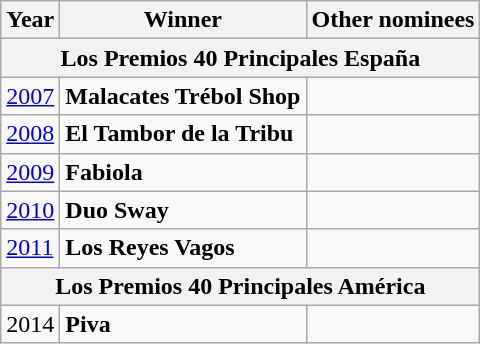<table class="wikitable">
<tr>
<th>Year</th>
<th>Winner</th>
<th>Other nominees</th>
</tr>
<tr>
<th colspan=3>Los Premios 40 Principales España</th>
</tr>
<tr>
<td><a href='#'>2007</a></td>
<td><strong>Malacates Trébol Shop</strong></td>
<td></td>
</tr>
<tr>
<td><a href='#'>2008</a></td>
<td><strong>El Tambor de la Tribu</strong></td>
<td></td>
</tr>
<tr>
<td><a href='#'>2009</a></td>
<td><strong>Fabiola</strong></td>
<td></td>
</tr>
<tr>
<td><a href='#'>2010</a></td>
<td><strong>Duo Sway</strong></td>
<td></td>
</tr>
<tr>
<td><a href='#'>2011</a></td>
<td><strong>Los Reyes Vagos</strong></td>
<td></td>
</tr>
<tr>
<th colspan=3>Los Premios 40 Principales América</th>
</tr>
<tr>
<td>2014</td>
<td><strong>Piva</strong></td>
<td></td>
</tr>
</table>
